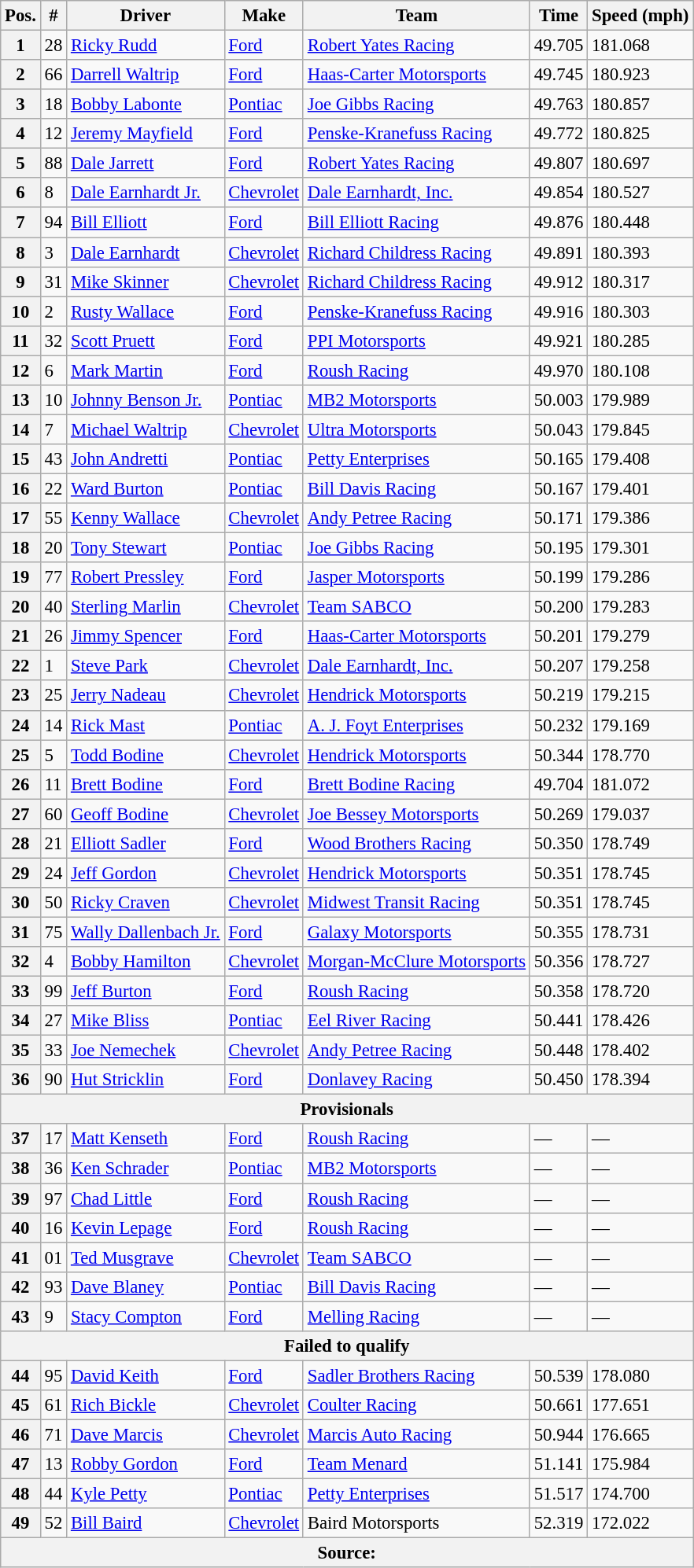<table class="wikitable" style="font-size:95%">
<tr>
<th>Pos.</th>
<th>#</th>
<th>Driver</th>
<th>Make</th>
<th>Team</th>
<th>Time</th>
<th>Speed (mph)</th>
</tr>
<tr>
<th>1</th>
<td>28</td>
<td><a href='#'>Ricky Rudd</a></td>
<td><a href='#'>Ford</a></td>
<td><a href='#'>Robert Yates Racing</a></td>
<td>49.705</td>
<td>181.068</td>
</tr>
<tr>
<th>2</th>
<td>66</td>
<td><a href='#'>Darrell Waltrip</a></td>
<td><a href='#'>Ford</a></td>
<td><a href='#'>Haas-Carter Motorsports</a></td>
<td>49.745</td>
<td>180.923</td>
</tr>
<tr>
<th>3</th>
<td>18</td>
<td><a href='#'>Bobby Labonte</a></td>
<td><a href='#'>Pontiac</a></td>
<td><a href='#'>Joe Gibbs Racing</a></td>
<td>49.763</td>
<td>180.857</td>
</tr>
<tr>
<th>4</th>
<td>12</td>
<td><a href='#'>Jeremy Mayfield</a></td>
<td><a href='#'>Ford</a></td>
<td><a href='#'>Penske-Kranefuss Racing</a></td>
<td>49.772</td>
<td>180.825</td>
</tr>
<tr>
<th>5</th>
<td>88</td>
<td><a href='#'>Dale Jarrett</a></td>
<td><a href='#'>Ford</a></td>
<td><a href='#'>Robert Yates Racing</a></td>
<td>49.807</td>
<td>180.697</td>
</tr>
<tr>
<th>6</th>
<td>8</td>
<td><a href='#'>Dale Earnhardt Jr.</a></td>
<td><a href='#'>Chevrolet</a></td>
<td><a href='#'>Dale Earnhardt, Inc.</a></td>
<td>49.854</td>
<td>180.527</td>
</tr>
<tr>
<th>7</th>
<td>94</td>
<td><a href='#'>Bill Elliott</a></td>
<td><a href='#'>Ford</a></td>
<td><a href='#'>Bill Elliott Racing</a></td>
<td>49.876</td>
<td>180.448</td>
</tr>
<tr>
<th>8</th>
<td>3</td>
<td><a href='#'>Dale Earnhardt</a></td>
<td><a href='#'>Chevrolet</a></td>
<td><a href='#'>Richard Childress Racing</a></td>
<td>49.891</td>
<td>180.393</td>
</tr>
<tr>
<th>9</th>
<td>31</td>
<td><a href='#'>Mike Skinner</a></td>
<td><a href='#'>Chevrolet</a></td>
<td><a href='#'>Richard Childress Racing</a></td>
<td>49.912</td>
<td>180.317</td>
</tr>
<tr>
<th>10</th>
<td>2</td>
<td><a href='#'>Rusty Wallace</a></td>
<td><a href='#'>Ford</a></td>
<td><a href='#'>Penske-Kranefuss Racing</a></td>
<td>49.916</td>
<td>180.303</td>
</tr>
<tr>
<th>11</th>
<td>32</td>
<td><a href='#'>Scott Pruett</a></td>
<td><a href='#'>Ford</a></td>
<td><a href='#'>PPI Motorsports</a></td>
<td>49.921</td>
<td>180.285</td>
</tr>
<tr>
<th>12</th>
<td>6</td>
<td><a href='#'>Mark Martin</a></td>
<td><a href='#'>Ford</a></td>
<td><a href='#'>Roush Racing</a></td>
<td>49.970</td>
<td>180.108</td>
</tr>
<tr>
<th>13</th>
<td>10</td>
<td><a href='#'>Johnny Benson Jr.</a></td>
<td><a href='#'>Pontiac</a></td>
<td><a href='#'>MB2 Motorsports</a></td>
<td>50.003</td>
<td>179.989</td>
</tr>
<tr>
<th>14</th>
<td>7</td>
<td><a href='#'>Michael Waltrip</a></td>
<td><a href='#'>Chevrolet</a></td>
<td><a href='#'>Ultra Motorsports</a></td>
<td>50.043</td>
<td>179.845</td>
</tr>
<tr>
<th>15</th>
<td>43</td>
<td><a href='#'>John Andretti</a></td>
<td><a href='#'>Pontiac</a></td>
<td><a href='#'>Petty Enterprises</a></td>
<td>50.165</td>
<td>179.408</td>
</tr>
<tr>
<th>16</th>
<td>22</td>
<td><a href='#'>Ward Burton</a></td>
<td><a href='#'>Pontiac</a></td>
<td><a href='#'>Bill Davis Racing</a></td>
<td>50.167</td>
<td>179.401</td>
</tr>
<tr>
<th>17</th>
<td>55</td>
<td><a href='#'>Kenny Wallace</a></td>
<td><a href='#'>Chevrolet</a></td>
<td><a href='#'>Andy Petree Racing</a></td>
<td>50.171</td>
<td>179.386</td>
</tr>
<tr>
<th>18</th>
<td>20</td>
<td><a href='#'>Tony Stewart</a></td>
<td><a href='#'>Pontiac</a></td>
<td><a href='#'>Joe Gibbs Racing</a></td>
<td>50.195</td>
<td>179.301</td>
</tr>
<tr>
<th>19</th>
<td>77</td>
<td><a href='#'>Robert Pressley</a></td>
<td><a href='#'>Ford</a></td>
<td><a href='#'>Jasper Motorsports</a></td>
<td>50.199</td>
<td>179.286</td>
</tr>
<tr>
<th>20</th>
<td>40</td>
<td><a href='#'>Sterling Marlin</a></td>
<td><a href='#'>Chevrolet</a></td>
<td><a href='#'>Team SABCO</a></td>
<td>50.200</td>
<td>179.283</td>
</tr>
<tr>
<th>21</th>
<td>26</td>
<td><a href='#'>Jimmy Spencer</a></td>
<td><a href='#'>Ford</a></td>
<td><a href='#'>Haas-Carter Motorsports</a></td>
<td>50.201</td>
<td>179.279</td>
</tr>
<tr>
<th>22</th>
<td>1</td>
<td><a href='#'>Steve Park</a></td>
<td><a href='#'>Chevrolet</a></td>
<td><a href='#'>Dale Earnhardt, Inc.</a></td>
<td>50.207</td>
<td>179.258</td>
</tr>
<tr>
<th>23</th>
<td>25</td>
<td><a href='#'>Jerry Nadeau</a></td>
<td><a href='#'>Chevrolet</a></td>
<td><a href='#'>Hendrick Motorsports</a></td>
<td>50.219</td>
<td>179.215</td>
</tr>
<tr>
<th>24</th>
<td>14</td>
<td><a href='#'>Rick Mast</a></td>
<td><a href='#'>Pontiac</a></td>
<td><a href='#'>A. J. Foyt Enterprises</a></td>
<td>50.232</td>
<td>179.169</td>
</tr>
<tr>
<th>25</th>
<td>5</td>
<td><a href='#'>Todd Bodine</a></td>
<td><a href='#'>Chevrolet</a></td>
<td><a href='#'>Hendrick Motorsports</a></td>
<td>50.344</td>
<td>178.770</td>
</tr>
<tr>
<th>26</th>
<td>11</td>
<td><a href='#'>Brett Bodine</a></td>
<td><a href='#'>Ford</a></td>
<td><a href='#'>Brett Bodine Racing</a></td>
<td>49.704</td>
<td>181.072</td>
</tr>
<tr>
<th>27</th>
<td>60</td>
<td><a href='#'>Geoff Bodine</a></td>
<td><a href='#'>Chevrolet</a></td>
<td><a href='#'>Joe Bessey Motorsports</a></td>
<td>50.269</td>
<td>179.037</td>
</tr>
<tr>
<th>28</th>
<td>21</td>
<td><a href='#'>Elliott Sadler</a></td>
<td><a href='#'>Ford</a></td>
<td><a href='#'>Wood Brothers Racing</a></td>
<td>50.350</td>
<td>178.749</td>
</tr>
<tr>
<th>29</th>
<td>24</td>
<td><a href='#'>Jeff Gordon</a></td>
<td><a href='#'>Chevrolet</a></td>
<td><a href='#'>Hendrick Motorsports</a></td>
<td>50.351</td>
<td>178.745</td>
</tr>
<tr>
<th>30</th>
<td>50</td>
<td><a href='#'>Ricky Craven</a></td>
<td><a href='#'>Chevrolet</a></td>
<td><a href='#'>Midwest Transit Racing</a></td>
<td>50.351</td>
<td>178.745</td>
</tr>
<tr>
<th>31</th>
<td>75</td>
<td><a href='#'>Wally Dallenbach Jr.</a></td>
<td><a href='#'>Ford</a></td>
<td><a href='#'>Galaxy Motorsports</a></td>
<td>50.355</td>
<td>178.731</td>
</tr>
<tr>
<th>32</th>
<td>4</td>
<td><a href='#'>Bobby Hamilton</a></td>
<td><a href='#'>Chevrolet</a></td>
<td><a href='#'>Morgan-McClure Motorsports</a></td>
<td>50.356</td>
<td>178.727</td>
</tr>
<tr>
<th>33</th>
<td>99</td>
<td><a href='#'>Jeff Burton</a></td>
<td><a href='#'>Ford</a></td>
<td><a href='#'>Roush Racing</a></td>
<td>50.358</td>
<td>178.720</td>
</tr>
<tr>
<th>34</th>
<td>27</td>
<td><a href='#'>Mike Bliss</a></td>
<td><a href='#'>Pontiac</a></td>
<td><a href='#'>Eel River Racing</a></td>
<td>50.441</td>
<td>178.426</td>
</tr>
<tr>
<th>35</th>
<td>33</td>
<td><a href='#'>Joe Nemechek</a></td>
<td><a href='#'>Chevrolet</a></td>
<td><a href='#'>Andy Petree Racing</a></td>
<td>50.448</td>
<td>178.402</td>
</tr>
<tr>
<th>36</th>
<td>90</td>
<td><a href='#'>Hut Stricklin</a></td>
<td><a href='#'>Ford</a></td>
<td><a href='#'>Donlavey Racing</a></td>
<td>50.450</td>
<td>178.394</td>
</tr>
<tr>
<th colspan="7">Provisionals</th>
</tr>
<tr>
<th>37</th>
<td>17</td>
<td><a href='#'>Matt Kenseth</a></td>
<td><a href='#'>Ford</a></td>
<td><a href='#'>Roush Racing</a></td>
<td>—</td>
<td>—</td>
</tr>
<tr>
<th>38</th>
<td>36</td>
<td><a href='#'>Ken Schrader</a></td>
<td><a href='#'>Pontiac</a></td>
<td><a href='#'>MB2 Motorsports</a></td>
<td>—</td>
<td>—</td>
</tr>
<tr>
<th>39</th>
<td>97</td>
<td><a href='#'>Chad Little</a></td>
<td><a href='#'>Ford</a></td>
<td><a href='#'>Roush Racing</a></td>
<td>—</td>
<td>—</td>
</tr>
<tr>
<th>40</th>
<td>16</td>
<td><a href='#'>Kevin Lepage</a></td>
<td><a href='#'>Ford</a></td>
<td><a href='#'>Roush Racing</a></td>
<td>—</td>
<td>—</td>
</tr>
<tr>
<th>41</th>
<td>01</td>
<td><a href='#'>Ted Musgrave</a></td>
<td><a href='#'>Chevrolet</a></td>
<td><a href='#'>Team SABCO</a></td>
<td>—</td>
<td>—</td>
</tr>
<tr>
<th>42</th>
<td>93</td>
<td><a href='#'>Dave Blaney</a></td>
<td><a href='#'>Pontiac</a></td>
<td><a href='#'>Bill Davis Racing</a></td>
<td>—</td>
<td>—</td>
</tr>
<tr>
<th>43</th>
<td>9</td>
<td><a href='#'>Stacy Compton</a></td>
<td><a href='#'>Ford</a></td>
<td><a href='#'>Melling Racing</a></td>
<td>—</td>
<td>—</td>
</tr>
<tr>
<th colspan=7>Failed to qualify</th>
</tr>
<tr>
<th>44</th>
<td>95</td>
<td><a href='#'>David Keith</a></td>
<td><a href='#'>Ford</a></td>
<td><a href='#'>Sadler Brothers Racing</a></td>
<td>50.539</td>
<td>178.080</td>
</tr>
<tr>
<th>45</th>
<td>61</td>
<td><a href='#'>Rich Bickle</a></td>
<td><a href='#'>Chevrolet</a></td>
<td><a href='#'>Coulter Racing</a></td>
<td>50.661</td>
<td>177.651</td>
</tr>
<tr>
<th>46</th>
<td>71</td>
<td><a href='#'>Dave Marcis</a></td>
<td><a href='#'>Chevrolet</a></td>
<td><a href='#'>Marcis Auto Racing</a></td>
<td>50.944</td>
<td>176.665</td>
</tr>
<tr>
<th>47</th>
<td>13</td>
<td><a href='#'>Robby Gordon</a></td>
<td><a href='#'>Ford</a></td>
<td><a href='#'>Team Menard</a></td>
<td>51.141</td>
<td>175.984</td>
</tr>
<tr>
<th>48</th>
<td>44</td>
<td><a href='#'>Kyle Petty</a></td>
<td><a href='#'>Pontiac</a></td>
<td><a href='#'>Petty Enterprises</a></td>
<td>51.517</td>
<td>174.700</td>
</tr>
<tr>
<th>49</th>
<td>52</td>
<td><a href='#'>Bill Baird</a></td>
<td><a href='#'>Chevrolet</a></td>
<td>Baird Motorsports</td>
<td>52.319</td>
<td>172.022</td>
</tr>
<tr>
<th colspan=7>Source:</th>
</tr>
</table>
